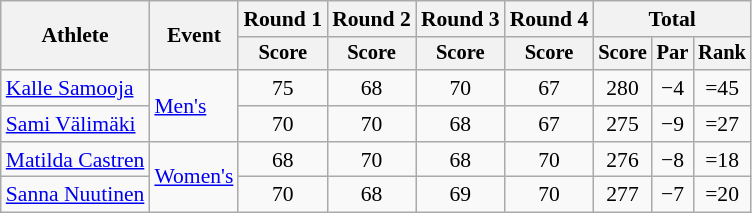<table class=wikitable style=font-size:90%;text-align:center>
<tr>
<th rowspan=2>Athlete</th>
<th rowspan=2>Event</th>
<th>Round 1</th>
<th>Round 2</th>
<th>Round 3</th>
<th>Round 4</th>
<th colspan=3>Total</th>
</tr>
<tr style=font-size:95%>
<th>Score</th>
<th>Score</th>
<th>Score</th>
<th>Score</th>
<th>Score</th>
<th>Par</th>
<th>Rank</th>
</tr>
<tr>
<td align=left><a href='#'>Kalle Samooja</a></td>
<td align=left rowspan=2><a href='#'>Men's</a></td>
<td>75</td>
<td>68</td>
<td>70</td>
<td>67</td>
<td>280</td>
<td>−4</td>
<td>=45</td>
</tr>
<tr>
<td align=left><a href='#'>Sami Välimäki</a></td>
<td>70</td>
<td>70</td>
<td>68</td>
<td>67</td>
<td>275</td>
<td>−9</td>
<td>=27</td>
</tr>
<tr>
<td align=left><a href='#'>Matilda Castren</a></td>
<td align=left rowspan=2><a href='#'>Women's</a></td>
<td>68</td>
<td>70</td>
<td>68</td>
<td>70</td>
<td>276</td>
<td>−8</td>
<td>=18</td>
</tr>
<tr>
<td align=left><a href='#'>Sanna Nuutinen</a></td>
<td>70</td>
<td>68</td>
<td>69</td>
<td>70</td>
<td>277</td>
<td>−7</td>
<td>=20</td>
</tr>
</table>
